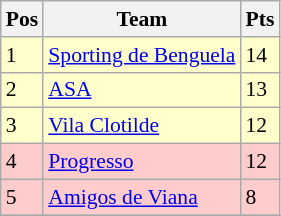<table class="wikitable" style="font-size:90%;">
<tr>
<th>Pos</th>
<th>Team</th>
<th>Pts</th>
</tr>
<tr style="background: #ffffcc;">
<td>1</td>
<td><a href='#'>Sporting de Benguela</a></td>
<td>14</td>
</tr>
<tr style="background: #ffffcc;">
<td>2</td>
<td><a href='#'>ASA</a></td>
<td>13</td>
</tr>
<tr style="background: #ffffcc;">
<td>3</td>
<td><a href='#'>Vila Clotilde</a></td>
<td>12</td>
</tr>
<tr style="background: #ffcccc;">
<td>4</td>
<td><a href='#'>Progresso</a></td>
<td>12</td>
</tr>
<tr style="background: #ffcccc;">
<td>5</td>
<td><a href='#'>Amigos de Viana</a></td>
<td>8</td>
</tr>
<tr>
</tr>
</table>
